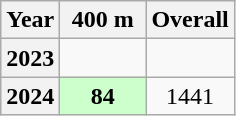<table class="wikitable" style="text-align:center;">
<tr>
<th scope="col">Year</th>
<th scope="col" style="width:50px;">400 m</th>
<th scope="col" style="width:50px;">Overall</th>
</tr>
<tr>
<th scope="row">2023</th>
<td></td>
<td></td>
</tr>
<tr>
<th scope="row">2024</th>
<td bgcolor="#cfc"><strong>84</strong></td>
<td>1441</td>
</tr>
</table>
